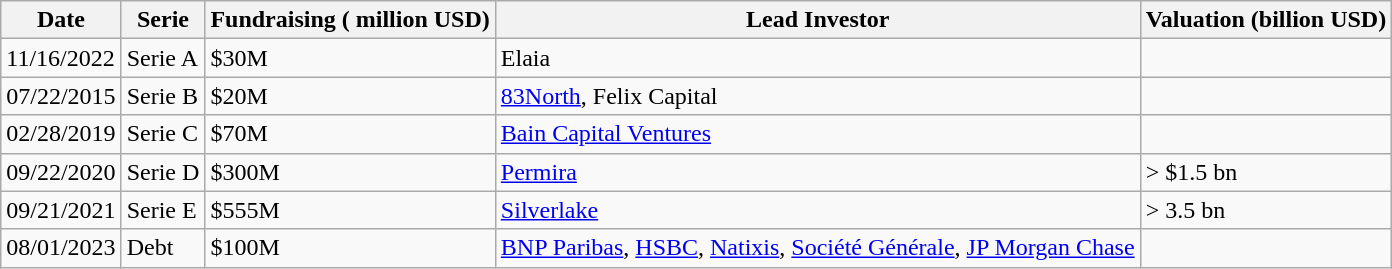<table class="wikitable">
<tr>
<th>Date</th>
<th>Serie</th>
<th>Fundraising ( million USD)</th>
<th>Lead Investor</th>
<th>Valuation (billion USD)</th>
</tr>
<tr>
<td>11/16/2022</td>
<td>Serie A</td>
<td>$30M</td>
<td>Elaia</td>
<td></td>
</tr>
<tr>
<td>07/22/2015</td>
<td>Serie B</td>
<td>$20M</td>
<td><a href='#'>83North</a>, Felix Capital</td>
<td></td>
</tr>
<tr>
<td>02/28/2019</td>
<td>Serie C</td>
<td>$70M</td>
<td><a href='#'>Bain Capital Ventures</a></td>
<td></td>
</tr>
<tr>
<td>09/22/2020</td>
<td>Serie D</td>
<td>$300M</td>
<td><a href='#'>Permira</a></td>
<td>> $1.5 bn</td>
</tr>
<tr>
<td>09/21/2021</td>
<td>Serie E</td>
<td>$555M</td>
<td><a href='#'>Silverlake</a></td>
<td>> 3.5 bn</td>
</tr>
<tr>
<td>08/01/2023</td>
<td>Debt</td>
<td>$100M</td>
<td><a href='#'>BNP Paribas</a>, <a href='#'>HSBC</a>, <a href='#'>Natixis</a>, <a href='#'>Société Générale</a>, <a href='#'>JP Morgan Chase</a></td>
<td></td>
</tr>
</table>
